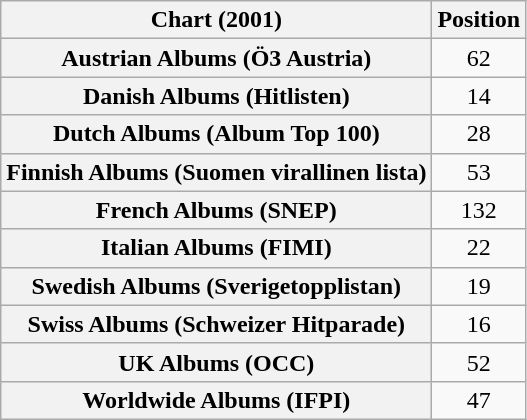<table class="wikitable sortable plainrowheaders" style="text-align:center">
<tr>
<th scope="col">Chart (2001)</th>
<th scope="col">Position</th>
</tr>
<tr>
<th scope="row">Austrian Albums (Ö3 Austria)</th>
<td>62</td>
</tr>
<tr>
<th scope="row">Danish Albums (Hitlisten)</th>
<td>14</td>
</tr>
<tr>
<th scope="row">Dutch Albums (Album Top 100)</th>
<td>28</td>
</tr>
<tr>
<th scope="row">Finnish Albums (Suomen virallinen lista)</th>
<td>53</td>
</tr>
<tr>
<th scope="row">French Albums (SNEP)</th>
<td>132</td>
</tr>
<tr>
<th scope="row">Italian Albums (FIMI)</th>
<td>22</td>
</tr>
<tr>
<th scope="row">Swedish Albums (Sverigetopplistan)</th>
<td>19</td>
</tr>
<tr>
<th scope="row">Swiss Albums (Schweizer Hitparade)</th>
<td>16</td>
</tr>
<tr>
<th scope="row">UK Albums (OCC)</th>
<td>52</td>
</tr>
<tr>
<th scope="row">Worldwide Albums (IFPI)</th>
<td>47</td>
</tr>
</table>
